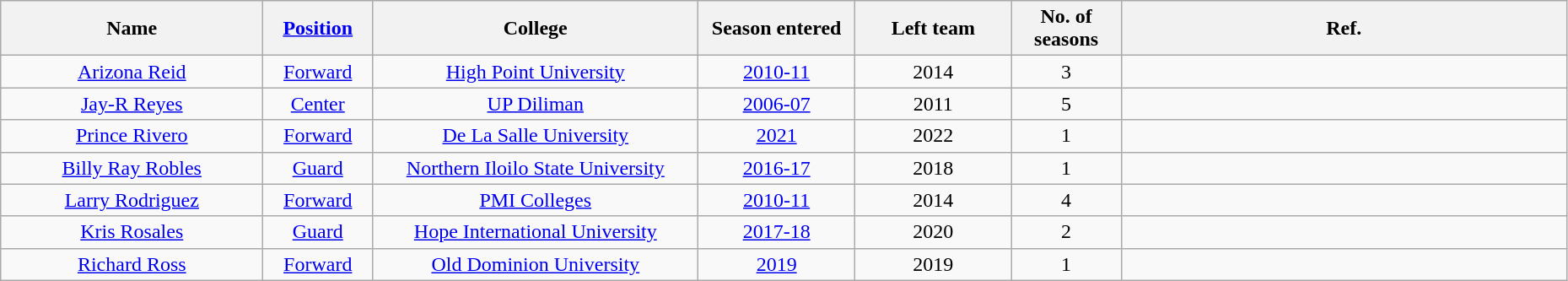<table class="wikitable sortable" style="text-align:center" width="98%">
<tr>
<th style="width:200px;">Name</th>
<th style="width:7%;"><a href='#'>Position</a></th>
<th style="width:250px;">College</th>
<th style="width:10%;">Season entered</th>
<th style="width:10%;">Left team</th>
<th style="width:7%;">No. of seasons</th>
<th class=unsortable>Ref.</th>
</tr>
<tr>
<td><a href='#'>Arizona Reid</a></td>
<td><a href='#'>Forward</a></td>
<td><a href='#'>High Point University</a></td>
<td><a href='#'>2010-11</a></td>
<td>2014</td>
<td>3</td>
<td></td>
</tr>
<tr>
<td><a href='#'>Jay-R Reyes</a></td>
<td><a href='#'>Center</a></td>
<td><a href='#'>UP Diliman</a></td>
<td><a href='#'>2006-07</a></td>
<td>2011</td>
<td>5</td>
<td></td>
</tr>
<tr>
<td><a href='#'>Prince Rivero</a></td>
<td><a href='#'>Forward</a></td>
<td><a href='#'>De La Salle University</a></td>
<td><a href='#'>2021</a></td>
<td>2022</td>
<td>1</td>
<td></td>
</tr>
<tr>
<td><a href='#'>Billy Ray Robles</a></td>
<td><a href='#'>Guard</a></td>
<td><a href='#'>Northern Iloilo State University</a></td>
<td><a href='#'>2016-17</a></td>
<td>2018</td>
<td>1</td>
<td></td>
</tr>
<tr>
<td><a href='#'>Larry Rodriguez</a></td>
<td><a href='#'>Forward</a></td>
<td><a href='#'>PMI Colleges</a></td>
<td><a href='#'>2010-11</a></td>
<td>2014</td>
<td>4</td>
<td></td>
</tr>
<tr>
<td><a href='#'>Kris Rosales</a></td>
<td><a href='#'>Guard</a></td>
<td><a href='#'>Hope International University</a></td>
<td><a href='#'>2017-18</a></td>
<td>2020</td>
<td>2</td>
<td></td>
</tr>
<tr>
<td><a href='#'>Richard Ross</a></td>
<td><a href='#'>Forward</a></td>
<td><a href='#'>Old Dominion University</a></td>
<td><a href='#'>2019</a></td>
<td>2019</td>
<td>1</td>
<td></td>
</tr>
</table>
